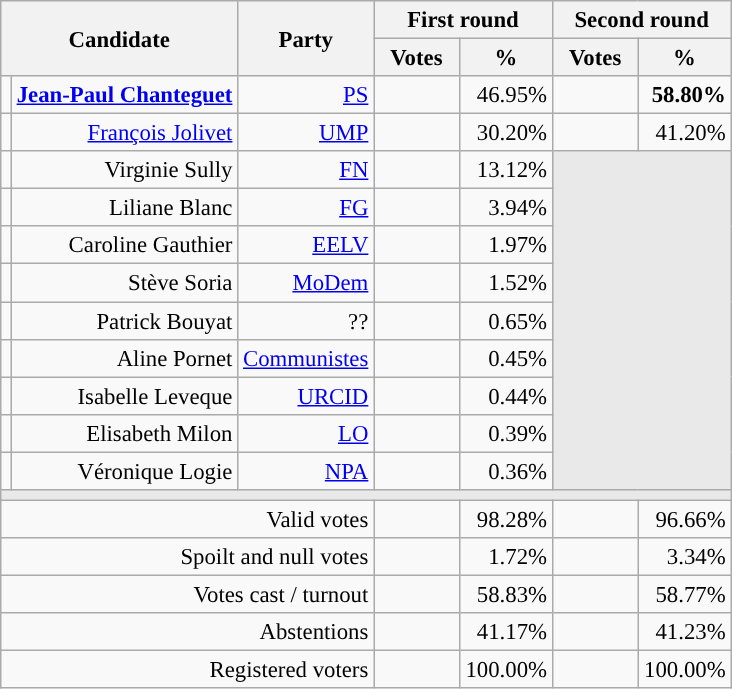<table class="wikitable" style="text-align:right;font-size:95%;">
<tr>
<th rowspan=2 colspan=2>Candidate</th>
<th rowspan=2 colspan=1>Party</th>
<th colspan=2>First round</th>
<th colspan=2>Second round</th>
</tr>
<tr>
<th style="width:50px;">Votes</th>
<th style="width:55px;">%</th>
<th style="width:50px;">Votes</th>
<th style="width:55px;">%</th>
</tr>
<tr>
<td style="color:inherit;background-color:"></td>
<td><strong><a href='#'>Jean-Paul Chanteguet</a></strong></td>
<td><a href='#'>PS</a></td>
<td></td>
<td>46.95%</td>
<td><strong></strong></td>
<td><strong>58.80%</strong></td>
</tr>
<tr>
<td style="color:inherit;background-color:"></td>
<td><a href='#'>François Jolivet</a></td>
<td><a href='#'>UMP</a></td>
<td></td>
<td>30.20%</td>
<td></td>
<td>41.20%</td>
</tr>
<tr>
<td style="color:inherit;background-color:"></td>
<td>Virginie Sully</td>
<td><a href='#'>FN</a></td>
<td></td>
<td>13.12%</td>
<td colspan=7 rowspan=9 style="background-color:#E9E9E9;"></td>
</tr>
<tr>
<td style="color:inherit;background-color:"></td>
<td>Liliane Blanc</td>
<td><a href='#'>FG</a></td>
<td></td>
<td>3.94%</td>
</tr>
<tr>
<td style="color:inherit;background-color:"></td>
<td>Caroline Gauthier</td>
<td><a href='#'>EELV</a></td>
<td></td>
<td>1.97%</td>
</tr>
<tr>
<td style="color:inherit;background-color:"></td>
<td>Stève Soria</td>
<td><a href='#'>MoDem</a></td>
<td></td>
<td>1.52%</td>
</tr>
<tr>
<td style="background-color:;"></td>
<td>Patrick Bouyat</td>
<td>??</td>
<td></td>
<td>0.65%</td>
</tr>
<tr>
<td style="color:inherit;background-color:"></td>
<td>Aline Pornet</td>
<td><a href='#'>Communistes</a></td>
<td></td>
<td>0.45%</td>
</tr>
<tr>
<td style="color:inherit;background-color:"></td>
<td>Isabelle Leveque</td>
<td><a href='#'>URCID</a></td>
<td></td>
<td>0.44%</td>
</tr>
<tr>
<td style="color:inherit;background-color:"></td>
<td>Elisabeth Milon</td>
<td><a href='#'>LO</a></td>
<td></td>
<td>0.39%</td>
</tr>
<tr>
<td style="color:inherit;background-color:"></td>
<td>Véronique Logie</td>
<td><a href='#'>NPA</a></td>
<td></td>
<td>0.36%</td>
</tr>
<tr>
<td colspan=7 style="background-color:#E9E9E9;"></td>
</tr>
<tr>
<td colspan=3>Valid votes</td>
<td></td>
<td>98.28%</td>
<td></td>
<td>96.66%</td>
</tr>
<tr>
<td colspan=3>Spoilt and null votes</td>
<td></td>
<td>1.72%</td>
<td></td>
<td>3.34%</td>
</tr>
<tr>
<td colspan=3>Votes cast / turnout</td>
<td></td>
<td>58.83%</td>
<td></td>
<td>58.77%</td>
</tr>
<tr>
<td colspan=3>Abstentions</td>
<td></td>
<td>41.17%</td>
<td></td>
<td>41.23%</td>
</tr>
<tr>
<td colspan=3>Registered voters</td>
<td></td>
<td>100.00%</td>
<td></td>
<td>100.00%</td>
</tr>
</table>
